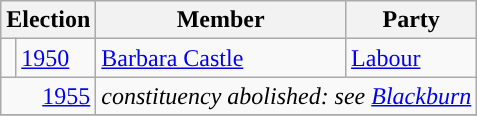<table class="wikitable">
<tr>
<th colspan="2">Election</th>
<th>Member</th>
<th>Party</th>
</tr>
<tr>
<td style="color:inherit;background-color: "></td>
<td><a href='#'>1950</a></td>
<td><a href='#'>Barbara Castle</a></td>
<td><a href='#'>Labour</a></td>
</tr>
<tr>
<td colspan=2 align="right"><a href='#'>1955</a></td>
<td colspan="2"><em>constituency abolished: see <a href='#'>Blackburn</a></em></td>
</tr>
<tr>
</tr>
</table>
